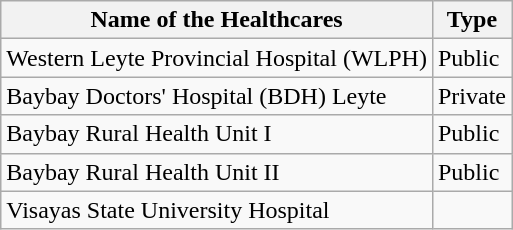<table class="wikitable sortable">
<tr>
<th>Name of the Healthcares</th>
<th>Type</th>
</tr>
<tr>
<td>Western Leyte Provincial Hospital (WLPH)</td>
<td>Public</td>
</tr>
<tr>
<td>Baybay Doctors' Hospital (BDH) Leyte</td>
<td>Private</td>
</tr>
<tr>
<td>Baybay Rural Health Unit I</td>
<td>Public</td>
</tr>
<tr>
<td>Baybay Rural Health Unit II</td>
<td>Public</td>
</tr>
<tr>
<td>Visayas State University Hospital</td>
</tr>
</table>
